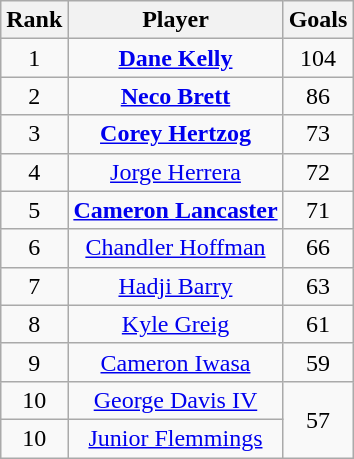<table class="wikitable" style="text-align:center">
<tr>
<th>Rank</th>
<th>Player</th>
<th>Goals</th>
</tr>
<tr>
<td>1</td>
<td> <strong><a href='#'>Dane Kelly</a></strong></td>
<td>104</td>
</tr>
<tr>
<td>2</td>
<td> <strong><a href='#'>Neco Brett</a></strong></td>
<td>86</td>
</tr>
<tr>
<td>3</td>
<td> <strong><a href='#'>Corey Hertzog</a></strong></td>
<td>73</td>
</tr>
<tr>
<td>4</td>
<td> <a href='#'>Jorge Herrera</a></td>
<td>72</td>
</tr>
<tr>
<td>5</td>
<td> <strong><a href='#'>Cameron Lancaster</a></strong></td>
<td>71</td>
</tr>
<tr>
<td>6</td>
<td> <a href='#'>Chandler Hoffman</a></td>
<td>66</td>
</tr>
<tr>
<td>7</td>
<td> <a href='#'>Hadji Barry</a></td>
<td>63</td>
</tr>
<tr>
<td>8</td>
<td> <a href='#'>Kyle Greig</a></td>
<td>61</td>
</tr>
<tr>
<td>9</td>
<td> <a href='#'>Cameron Iwasa</a></td>
<td>59</td>
</tr>
<tr>
<td>10</td>
<td> <a href='#'>George Davis IV</a></td>
<td rowspan=2>57</td>
</tr>
<tr>
<td>10</td>
<td> <a href='#'>Junior Flemmings</a></td>
</tr>
</table>
